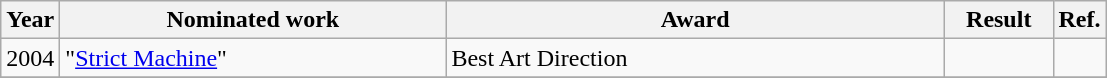<table class="wikitable">
<tr>
<th>Year</th>
<th width="250">Nominated work</th>
<th width="325">Award</th>
<th width="65">Result</th>
<th>Ref.</th>
</tr>
<tr>
<td align="center">2004</td>
<td>"<a href='#'>Strict Machine</a>"</td>
<td>Best Art Direction</td>
<td></td>
<td align="center"></td>
</tr>
<tr>
</tr>
</table>
